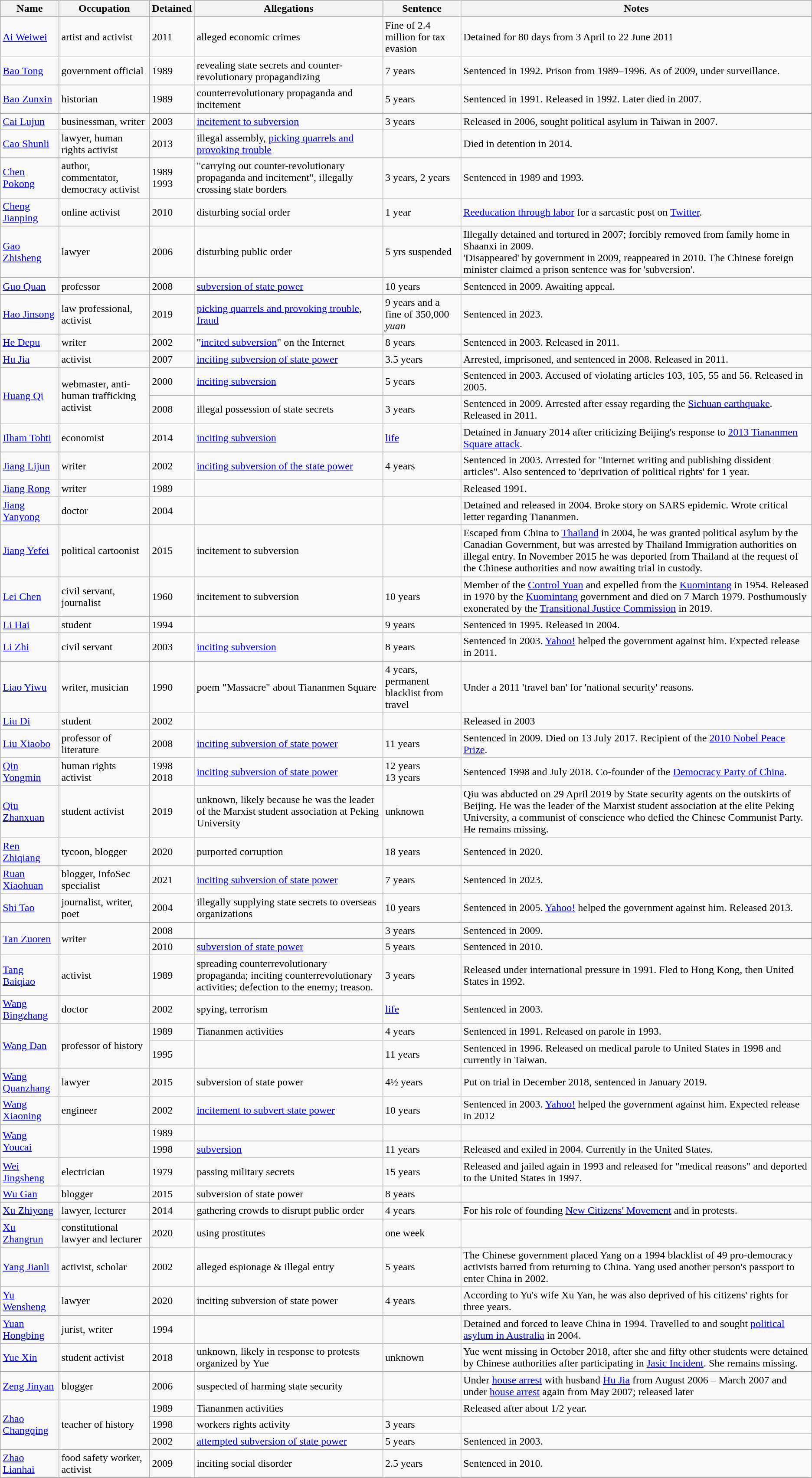<table class="wikitable sortable">
<tr>
<th>Name</th>
<th>Occupation</th>
<th>Detained</th>
<th>Allegations</th>
<th>Sentence</th>
<th>Notes</th>
</tr>
<tr>
<td><a href='#'>Ai Weiwei</a></td>
<td>artist and activist</td>
<td>2011</td>
<td>alleged economic crimes</td>
<td>Fine of 2.4 million for tax evasion</td>
<td>Detained for 80 days from 3 April to 22 June 2011</td>
</tr>
<tr>
<td><a href='#'>Bao Tong</a></td>
<td>government official</td>
<td>1989</td>
<td>revealing state secrets and counter-revolutionary propagandizing</td>
<td>7 years</td>
<td>Sentenced in 1992. Prison from 1989–1996. As of 2009, under surveillance.</td>
</tr>
<tr>
<td><a href='#'>Bao Zunxin</a></td>
<td>historian</td>
<td>1989</td>
<td>counterrevolutionary propaganda and incitement</td>
<td>5 years</td>
<td>Sentenced in 1991. Released in 1992. Later died in 2007.</td>
</tr>
<tr>
<td><a href='#'>Cai Lujun</a></td>
<td>businessman, writer</td>
<td>2003</td>
<td><a href='#'>incitement to subversion</a></td>
<td>3 years</td>
<td>Released in 2006, sought political asylum in Taiwan in 2007.</td>
</tr>
<tr>
<td><a href='#'>Cao Shunli</a></td>
<td>lawyer, human rights activist</td>
<td>2013</td>
<td>illegal assembly, <a href='#'>picking quarrels and provoking trouble</a></td>
<td></td>
<td>Died in detention in 2014.</td>
</tr>
<tr>
<td><a href='#'>Chen Pokong</a></td>
<td>author, commentator, democracy activist</td>
<td>1989<br>1993</td>
<td>"carrying out counter-revolutionary propaganda and incitement", illegally crossing state borders</td>
<td>3 years, 2 years</td>
<td>Sentenced in 1989 and 1993.</td>
</tr>
<tr>
<td><a href='#'>Cheng Jianping</a></td>
<td>online activist</td>
<td>2010</td>
<td>disturbing social order</td>
<td>1 year</td>
<td><a href='#'>Reeducation through labor</a> for a sarcastic post on <a href='#'>Twitter</a>.</td>
</tr>
<tr>
<td><a href='#'>Gao Zhisheng</a></td>
<td>lawyer</td>
<td>2006</td>
<td>disturbing public order</td>
<td>5 yrs suspended</td>
<td>Illegally detained and tortured in 2007; forcibly removed from family home in Shaanxi in 2009.<br>'Disappeared' by government in 2009, reappeared in 2010. The Chinese foreign minister claimed a prison sentence was for 'subversion'.</td>
</tr>
<tr>
<td><a href='#'>Guo Quan</a></td>
<td>professor</td>
<td>2008</td>
<td><a href='#'>subversion of state power</a></td>
<td>10 years</td>
<td>Sentenced in 2009. Awaiting appeal.</td>
</tr>
<tr>
<td><a href='#'>Hao Jinsong</a></td>
<td>law professional, activist</td>
<td>2019</td>
<td><a href='#'>picking quarrels and provoking trouble</a>, <a href='#'>fraud</a></td>
<td>9 years and a fine of 350,000 <em>yuan</em></td>
<td>Sentenced in 2023.</td>
</tr>
<tr>
<td><a href='#'>He Depu</a></td>
<td>writer</td>
<td>2002</td>
<td>"<a href='#'>incited subversion</a>" on the Internet</td>
<td>8 years</td>
<td>Sentenced in 2003. Released in 2011.</td>
</tr>
<tr>
<td><a href='#'>Hu Jia</a></td>
<td>activist</td>
<td>2007</td>
<td><a href='#'>inciting subversion of state power</a></td>
<td>3.5 years</td>
<td>Arrested, imprisoned, and sentenced in 2008. Released in 2011.</td>
</tr>
<tr>
<td rowspan=2><a href='#'>Huang Qi</a></td>
<td rowspan=2>webmaster, anti-human trafficking activist</td>
<td>2000</td>
<td><a href='#'>inciting subversion</a></td>
<td>5 years</td>
<td>Sentenced in 2003. Accused of violating articles 103, 105, 55 and 56. Released in 2005.</td>
</tr>
<tr>
<td>2008</td>
<td>illegal possession of state secrets</td>
<td>3 years</td>
<td>Sentenced in 2009. Arrested after essay regarding the <a href='#'>Sichuan earthquake</a>. Released in 2011.</td>
</tr>
<tr>
<td><a href='#'>Ilham Tohti</a></td>
<td>economist</td>
<td>2014</td>
<td><a href='#'>inciting subversion</a></td>
<td><a href='#'>life</a></td>
<td>Detained in January 2014 after criticizing Beijing's response to <a href='#'>2013 Tiananmen Square attack</a>.</td>
</tr>
<tr>
<td><a href='#'>Jiang Lijun</a></td>
<td>writer</td>
<td>2002</td>
<td><a href='#'>inciting subversion of the state power</a></td>
<td>4 years</td>
<td>Sentenced in 2003. Arrested for "Internet writing and publishing dissident articles". Also sentenced to 'deprivation of political rights' for 1 year.</td>
</tr>
<tr>
<td><a href='#'>Jiang Rong</a></td>
<td>writer</td>
<td>1989</td>
<td></td>
<td></td>
<td>Released 1991.</td>
</tr>
<tr>
<td><a href='#'>Jiang Yanyong</a></td>
<td>doctor</td>
<td>2004</td>
<td></td>
<td></td>
<td>Detained and released in 2004. Broke story on SARS epidemic. Wrote critical letter regarding Tiananmen.</td>
</tr>
<tr>
<td><a href='#'>Jiang Yefei</a></td>
<td>political cartoonist</td>
<td>2015</td>
<td>incitement to subversion</td>
<td></td>
<td>Escaped from China to <a href='#'>Thailand</a> in 2004, he was granted political asylum by the Canadian Government, but was arrested by Thailand Immigration authorities on illegal entry. In November 2015 he was deported from Thailand at the request of the Chinese authorities and now awaiting trial in custody.</td>
</tr>
<tr>
<td><a href='#'>Lei Chen</a></td>
<td>civil servant, journalist</td>
<td>1960</td>
<td>incitement to subversion</td>
<td>10 years</td>
<td>Member of the <a href='#'>Control Yuan</a> and expelled from the <a href='#'>Kuomintang</a> in 1954. Released in 1970 by the <a href='#'>Kuomintang</a> government and died on 7 March 1979. Posthumously exonerated by the <a href='#'>Transitional Justice Commission</a> in 2019.</td>
</tr>
<tr>
<td><a href='#'>Li Hai</a></td>
<td>student</td>
<td>1994</td>
<td></td>
<td>9 years</td>
<td>Sentenced in 1995. Released in 2004.</td>
</tr>
<tr>
<td><a href='#'>Li Zhi</a></td>
<td>civil servant</td>
<td>2003</td>
<td><a href='#'>inciting subversion</a></td>
<td>8 years</td>
<td>Sentenced in 2003. <a href='#'>Yahoo!</a> helped the government against him. Expected release in 2011.</td>
</tr>
<tr>
<td><a href='#'>Liao Yiwu</a></td>
<td>writer, musician</td>
<td>1990</td>
<td>poem "Massacre" about Tiananmen Square</td>
<td>4 years, permanent blacklist from travel</td>
<td>Under a 2011 'travel ban' for 'national security' reasons.</td>
</tr>
<tr>
<td><a href='#'>Liu Di</a></td>
<td>student</td>
<td>2002</td>
<td></td>
<td></td>
<td>Released in 2003</td>
</tr>
<tr>
<td><a href='#'>Liu Xiaobo</a></td>
<td>professor of literature</td>
<td>2008</td>
<td><a href='#'>inciting subversion of state power</a></td>
<td>11 years</td>
<td>Sentenced in 2009. Died on 13 July 2017. Recipient of the <a href='#'>2010 Nobel Peace Prize</a>.</td>
</tr>
<tr>
<td><a href='#'>Qin Yongmin</a></td>
<td>human rights activist</td>
<td>1998<br>2018</td>
<td><a href='#'>inciting subversion of state power</a></td>
<td>12 years<br>13 years</td>
<td>Sentenced 1998 and July 2018. Co-founder of the <a href='#'>Democracy Party of China</a>.</td>
</tr>
<tr>
<td><a href='#'>Qiu Zhanxuan</a></td>
<td>student activist</td>
<td>2019</td>
<td>unknown, likely because he was the leader of the Marxist student association at Peking University</td>
<td>unknown</td>
<td>Qiu was abducted on 29 April 2019 by State security agents on the outskirts of Beijing. He was the leader of the Marxist student association at the elite Peking University, a communist of conscience who defied the Chinese Communist Party. He remains missing.</td>
</tr>
<tr>
<td><a href='#'>Ren Zhiqiang</a></td>
<td>tycoon, blogger</td>
<td>2020</td>
<td>purported corruption</td>
<td>18 years</td>
<td>Sentenced in 2020.</td>
</tr>
<tr>
<td><a href='#'>Ruan Xiaohuan</a></td>
<td>blogger, InfoSec specialist</td>
<td>2021</td>
<td><a href='#'>inciting subversion of state power</a></td>
<td>7 years</td>
<td>Sentenced in 2023.</td>
</tr>
<tr>
<td><a href='#'>Shi Tao</a></td>
<td>journalist, writer, poet</td>
<td>2004</td>
<td>illegally supplying state secrets to overseas organizations</td>
<td>10 years</td>
<td>Sentenced in 2005. <a href='#'>Yahoo!</a> helped the government against him. Released 2013.</td>
</tr>
<tr>
<td rowspan=2><a href='#'>Tan Zuoren</a></td>
<td rowspan=2>writer</td>
<td>2008</td>
<td></td>
<td>3 years</td>
<td>Sentenced in 2009.</td>
</tr>
<tr>
<td>2010</td>
<td><a href='#'>subversion of state power</a></td>
<td>5 years</td>
<td>Sentenced in 2010.</td>
</tr>
<tr>
<td><a href='#'>Tang Baiqiao</a></td>
<td>activist</td>
<td>1989</td>
<td>spreading counterrevolutionary propaganda; inciting counterrevolutionary activities; defection to the enemy; treason.</td>
<td>3 years</td>
<td>Released under international pressure in 1991. Fled to Hong Kong, then United States in 1992.</td>
</tr>
<tr>
<td><a href='#'>Wang Bingzhang</a></td>
<td>doctor</td>
<td>2002</td>
<td>spying, terrorism</td>
<td><a href='#'>life</a></td>
<td>Sentenced in 2003.</td>
</tr>
<tr>
<td rowspan=2><a href='#'>Wang Dan</a></td>
<td rowspan=2>professor of history</td>
<td>1989</td>
<td>Tiananmen activities</td>
<td>4 years</td>
<td>Sentenced in 1991. Released on parole in 1993.</td>
</tr>
<tr>
<td>1995</td>
<td></td>
<td>11 years</td>
<td>Sentenced in 1996. Released on medical parole to United States in 1998 and currently in Taiwan.</td>
</tr>
<tr>
<td><a href='#'>Wang Quanzhang</a></td>
<td>lawyer</td>
<td>2015</td>
<td>subversion of state power</td>
<td>4½ years</td>
<td>Put on trial in December 2018, sentenced in January 2019.</td>
</tr>
<tr>
<td><a href='#'>Wang Xiaoning</a></td>
<td>engineer</td>
<td>2002</td>
<td><a href='#'>incitement to subvert state power</a></td>
<td>10 years</td>
<td>Sentenced in 2003. <a href='#'>Yahoo!</a> helped the government against him. Expected release in 2012</td>
</tr>
<tr>
<td rowspan=2><a href='#'>Wang Youcai</a></td>
<td rowspan=2></td>
<td>1989</td>
<td></td>
<td></td>
<td></td>
</tr>
<tr>
<td>1998</td>
<td><a href='#'>subversion</a></td>
<td>11 years</td>
<td>Released and exiled in 2004. Currently in the United States.</td>
</tr>
<tr>
<td><a href='#'>Wei Jingsheng</a></td>
<td>electrician</td>
<td>1979</td>
<td>passing military secrets</td>
<td>15 years</td>
<td>Released and jailed again in 1993 and released for "medical reasons" and deported to the United States in 1997.</td>
</tr>
<tr>
<td><a href='#'>Wu Gan</a></td>
<td>blogger</td>
<td>2015</td>
<td>subversion of state power</td>
<td>8 years</td>
<td></td>
</tr>
<tr>
<td><a href='#'>Xu Zhiyong</a></td>
<td>lawyer, lecturer</td>
<td>2014</td>
<td>gathering crowds to disrupt public order</td>
<td>4 years</td>
<td>For his role of founding <a href='#'>New Citizens' Movement</a> and in protests.</td>
</tr>
<tr>
<td><a href='#'>Xu Zhangrun</a></td>
<td>constitutional lawyer and lecturer</td>
<td>2020</td>
<td>using prostitutes</td>
<td>one week</td>
<td></td>
</tr>
<tr>
<td><a href='#'>Yang Jianli</a></td>
<td>activist, scholar</td>
<td>2002</td>
<td>alleged espionage & illegal entry</td>
<td>5 years</td>
<td>The Chinese government placed Yang on a 1994 blacklist of 49 pro-democracy activists barred from returning to China. Yang used another person's passport to enter China in 2002.</td>
</tr>
<tr>
<td><a href='#'>Yu Wensheng</a></td>
<td>lawyer</td>
<td>2020</td>
<td>inciting subversion of state power</td>
<td>4 years</td>
<td>According to Yu's wife Xu Yan, he was also deprived of his citizens' rights for three years.</td>
</tr>
<tr>
<td><a href='#'>Yuan Hongbing</a></td>
<td>jurist, writer</td>
<td>1994</td>
<td></td>
<td></td>
<td>Detained and forced to leave China in 1994. Travelled to and sought <a href='#'>political asylum in Australia</a> in 2004.</td>
</tr>
<tr>
<td><a href='#'>Yue Xin</a></td>
<td>student activist</td>
<td>2018</td>
<td>unknown, likely in response to protests organized by Yue</td>
<td>unknown</td>
<td>Yue went missing in October 2018, after she and fifty other students were detained by Chinese authorities after participating in <a href='#'>Jasic Incident</a>. She remains missing.</td>
</tr>
<tr>
<td><a href='#'>Zeng Jinyan</a></td>
<td>blogger</td>
<td>2006</td>
<td>suspected of harming state security</td>
<td></td>
<td>Under <a href='#'>house arrest</a> with husband <a href='#'>Hu Jia</a> from August 2006 – March 2007 and under <a href='#'>house arrest</a> again from May 2007; released later</td>
</tr>
<tr>
<td rowspan=3><a href='#'>Zhao Changqing</a></td>
<td rowspan=3>teacher of history</td>
<td>1989</td>
<td>Tiananmen activities</td>
<td></td>
<td>Released after about 1/2 year.</td>
</tr>
<tr>
<td>1998</td>
<td>workers rights activity</td>
<td>3 years</td>
<td></td>
</tr>
<tr>
<td>2002</td>
<td><a href='#'>attempted subversion of state power</a></td>
<td>5 years</td>
<td>Sentenced in 2003.</td>
</tr>
<tr>
<td><a href='#'>Zhao Lianhai</a></td>
<td>food safety worker, activist</td>
<td>2009</td>
<td>inciting social disorder</td>
<td>2.5 years</td>
<td>Sentenced in 2010.</td>
</tr>
<tr>
</tr>
</table>
